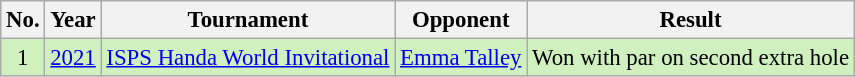<table class="wikitable" style="font-size:95%;">
<tr>
<th>No.</th>
<th>Year</th>
<th>Tournament</th>
<th>Opponent</th>
<th>Result</th>
</tr>
<tr style="background:#D0F0C0;">
<td align=center>1</td>
<td><a href='#'>2021</a></td>
<td><a href='#'>ISPS Handa World Invitational</a></td>
<td> <a href='#'>Emma Talley</a></td>
<td>Won with par on second extra hole</td>
</tr>
</table>
